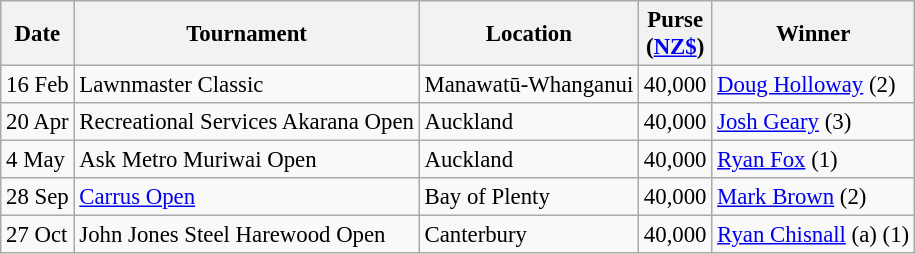<table class="wikitable" style="font-size:95%">
<tr>
<th>Date</th>
<th>Tournament</th>
<th>Location</th>
<th>Purse<br>(<a href='#'>NZ$</a>)</th>
<th>Winner</th>
</tr>
<tr>
<td>16 Feb</td>
<td>Lawnmaster Classic</td>
<td>Manawatū-Whanganui</td>
<td align=right>40,000</td>
<td> <a href='#'>Doug Holloway</a> (2)</td>
</tr>
<tr>
<td>20 Apr</td>
<td>Recreational Services Akarana Open</td>
<td>Auckland</td>
<td align=right>40,000</td>
<td> <a href='#'>Josh Geary</a> (3)</td>
</tr>
<tr>
<td>4 May</td>
<td>Ask Metro Muriwai Open</td>
<td>Auckland</td>
<td align=right>40,000</td>
<td> <a href='#'>Ryan Fox</a> (1)</td>
</tr>
<tr>
<td>28 Sep</td>
<td><a href='#'>Carrus Open</a></td>
<td>Bay of Plenty</td>
<td align=right>40,000</td>
<td> <a href='#'>Mark Brown</a> (2)</td>
</tr>
<tr>
<td>27 Oct</td>
<td>John Jones Steel Harewood Open</td>
<td>Canterbury</td>
<td align=right>40,000</td>
<td> <a href='#'>Ryan Chisnall</a> (a) (1)</td>
</tr>
</table>
